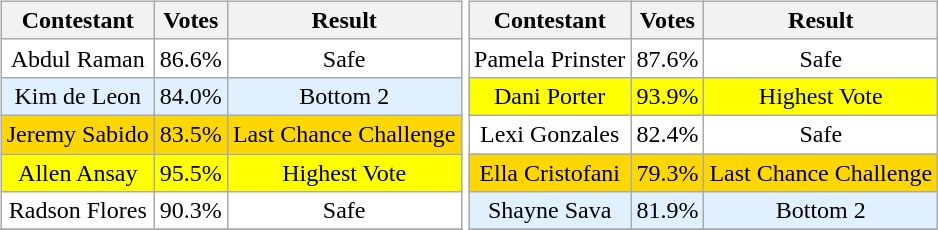<table>
<tr>
<td><br><table class="wikitable sortable nowrap" style="margin:auto; text-align:center">
<tr>
<th scope="col">Contestant</th>
<th scope="col">Votes</th>
<th scope="col">Result</th>
</tr>
<tr>
<td bgcolor=#FFFFFF>Abdul Raman</td>
<td bgcolor=#FFFFFF>86.6%</td>
<td bgcolor=#FFFFFF>Safe</td>
</tr>
<tr>
<td bgcolor= #e0f0ff>Kim de Leon</td>
<td bgcolor= #e0f0ff>84.0%</td>
<td bgcolor= #e0f0ff>Bottom 2</td>
</tr>
<tr>
<td bgcolor=#fed600>Jeremy Sabido</td>
<td bgcolor=#fed600>83.5%</td>
<td bgcolor=#fed600>Last Chance Challenge</td>
</tr>
<tr>
<td bgcolor=#FFFF00>Allen Ansay</td>
<td bgcolor=#FFFF00>95.5%</td>
<td bgcolor=#FFFF00>Highest Vote</td>
</tr>
<tr>
<td bgcolor=#FFFFFF>Radson Flores</td>
<td bgcolor=#FFFFFF>90.3%</td>
<td bgcolor=#FFFFFF>Safe</td>
</tr>
<tr>
</tr>
</table>
</td>
<td><br><table class="wikitable sortable nowrap" style="margin:auto; text-align:center">
<tr>
<th scope="col">Contestant</th>
<th scope="col">Votes</th>
<th scope="col">Result</th>
</tr>
<tr>
<td bgcolor=#FFFFFF>Pamela Prinster</td>
<td bgcolor=#FFFFFF>87.6%</td>
<td bgcolor=#FFFFFF>Safe</td>
</tr>
<tr>
<td bgcolor=#FFFF00>Dani Porter</td>
<td bgcolor=#FFFF00>93.9%</td>
<td bgcolor=#FFFF00>Highest Vote</td>
</tr>
<tr>
<td bgcolor=#FFFFFF>Lexi Gonzales</td>
<td bgcolor=#FFFFFF>82.4%</td>
<td bgcolor=#FFFFFF>Safe</td>
</tr>
<tr>
<td bgcolor=#fed600>Ella Cristofani</td>
<td bgcolor=#fed600>79.3%</td>
<td bgcolor=#fed600>Last Chance Challenge</td>
</tr>
<tr>
<td bgcolor= #e0f0ff>Shayne Sava</td>
<td bgcolor= #e0f0ff>81.9%</td>
<td bgcolor= #e0f0ff>Bottom 2</td>
</tr>
<tr>
</tr>
</table>
</td>
</tr>
</table>
